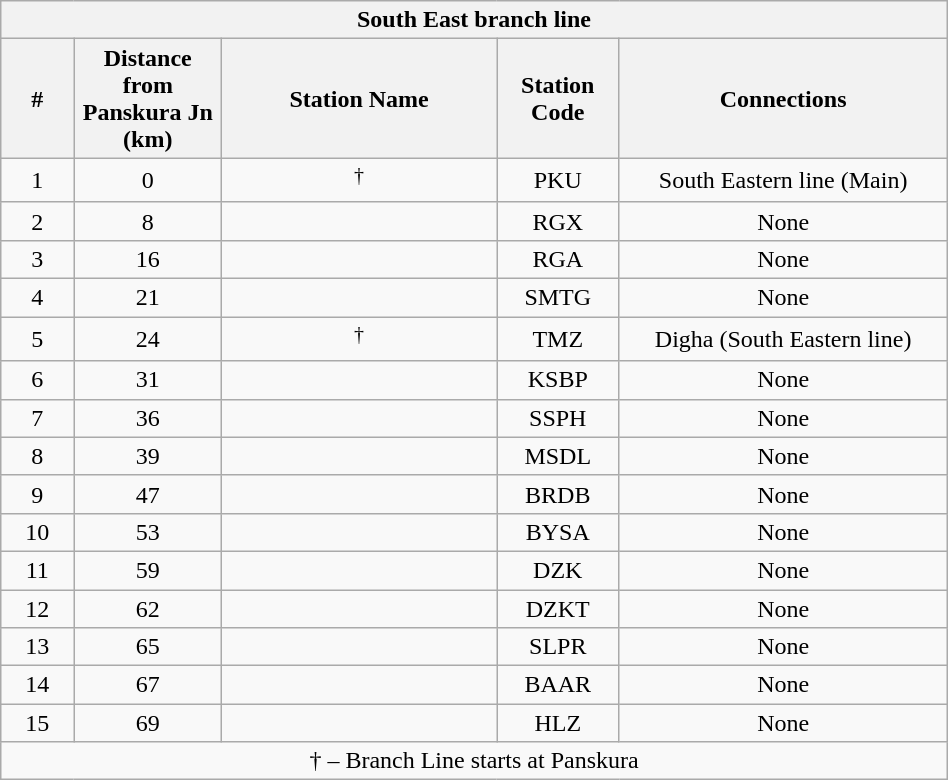<table class="wikitable" style="text-align:center; width:50%;">
<tr>
<th colspan="5"><strong>South East branch line</strong></th>
</tr>
<tr>
<th style="width:1%;">#</th>
<th style="width:1%;">Distance from Panskura Jn (km)</th>
<th style="width:5%;">Station Name</th>
<th style="width:1%;">Station Code</th>
<th style="width:5%;">Connections</th>
</tr>
<tr>
<td>1</td>
<td>0</td>
<td><strong></strong><sup>†</sup></td>
<td>PKU</td>
<td>South Eastern line (Main)</td>
</tr>
<tr>
<td>2</td>
<td>8</td>
<td></td>
<td>RGX</td>
<td>None</td>
</tr>
<tr>
<td>3</td>
<td>16</td>
<td></td>
<td>RGA</td>
<td>None</td>
</tr>
<tr>
<td>4</td>
<td>21</td>
<td></td>
<td>SMTG</td>
<td>None</td>
</tr>
<tr>
<td>5</td>
<td>24</td>
<td><strong></strong><sup>†</sup></td>
<td>TMZ</td>
<td>Digha (South Eastern line)</td>
</tr>
<tr>
<td>6</td>
<td>31</td>
<td></td>
<td>KSBP</td>
<td>None</td>
</tr>
<tr>
<td>7</td>
<td>36</td>
<td></td>
<td>SSPH</td>
<td>None</td>
</tr>
<tr>
<td>8</td>
<td>39</td>
<td></td>
<td>MSDL</td>
<td>None</td>
</tr>
<tr>
<td>9</td>
<td>47</td>
<td></td>
<td>BRDB</td>
<td>None</td>
</tr>
<tr>
<td>10</td>
<td>53</td>
<td></td>
<td>BYSA</td>
<td>None</td>
</tr>
<tr>
<td>11</td>
<td>59</td>
<td></td>
<td>DZK</td>
<td>None</td>
</tr>
<tr>
<td>12</td>
<td>62</td>
<td></td>
<td>DZKT</td>
<td>None</td>
</tr>
<tr>
<td>13</td>
<td>65</td>
<td></td>
<td>SLPR</td>
<td>None</td>
</tr>
<tr>
<td>14</td>
<td>67</td>
<td></td>
<td>BAAR</td>
<td>None</td>
</tr>
<tr>
<td>15</td>
<td>69</td>
<td><strong></strong></td>
<td>HLZ</td>
<td>None</td>
</tr>
<tr>
<td colspan="5">† – Branch Line starts at Panskura</td>
</tr>
</table>
